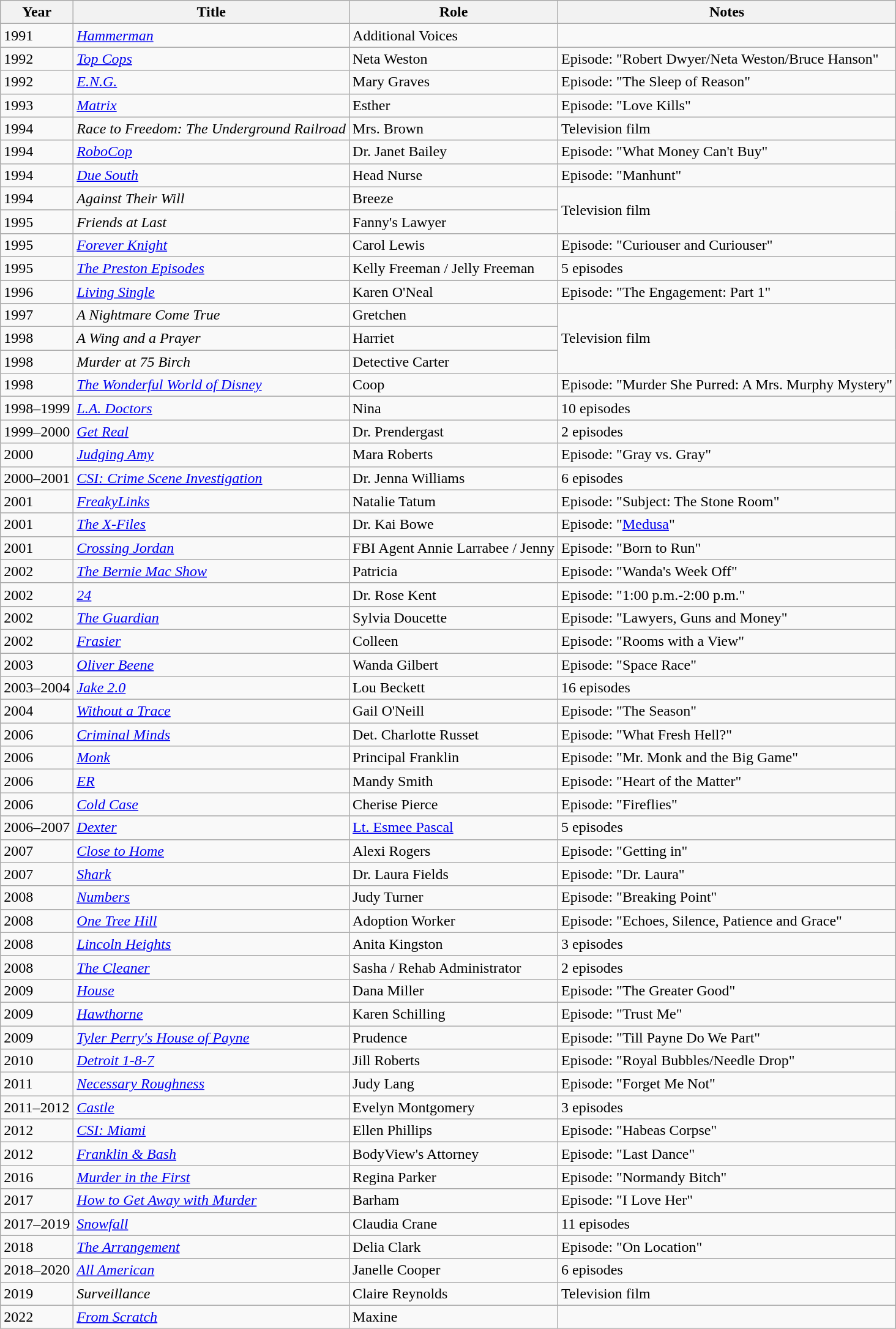<table class="wikitable sortable">
<tr>
<th>Year</th>
<th>Title</th>
<th>Role</th>
<th>Notes</th>
</tr>
<tr>
<td>1991</td>
<td><em><a href='#'>Hammerman</a></em></td>
<td>Additional Voices</td>
<td></td>
</tr>
<tr>
<td>1992</td>
<td><em><a href='#'>Top Cops</a></em></td>
<td>Neta Weston</td>
<td>Episode: "Robert Dwyer/Neta Weston/Bruce Hanson"</td>
</tr>
<tr>
<td>1992</td>
<td><em><a href='#'>E.N.G.</a></em></td>
<td>Mary Graves</td>
<td>Episode: "The Sleep of Reason"</td>
</tr>
<tr>
<td>1993</td>
<td><a href='#'><em>Matrix</em></a></td>
<td>Esther</td>
<td>Episode: "Love Kills"</td>
</tr>
<tr>
<td>1994</td>
<td><em>Race to Freedom: The Underground Railroad</em></td>
<td>Mrs. Brown</td>
<td>Television film</td>
</tr>
<tr>
<td>1994</td>
<td><a href='#'><em>RoboCop</em></a></td>
<td>Dr. Janet Bailey</td>
<td>Episode: "What Money Can't Buy"</td>
</tr>
<tr>
<td>1994</td>
<td><em><a href='#'>Due South</a></em></td>
<td>Head Nurse</td>
<td>Episode: "Manhunt"</td>
</tr>
<tr>
<td>1994</td>
<td><em>Against Their Will</em></td>
<td>Breeze</td>
<td rowspan="2">Television film</td>
</tr>
<tr>
<td>1995</td>
<td><em>Friends at Last</em></td>
<td>Fanny's Lawyer</td>
</tr>
<tr>
<td>1995</td>
<td><em><a href='#'>Forever Knight</a></em></td>
<td>Carol Lewis</td>
<td>Episode: "Curiouser and Curiouser"</td>
</tr>
<tr>
<td>1995</td>
<td><em><a href='#'>The Preston Episodes</a></em></td>
<td>Kelly Freeman / Jelly Freeman</td>
<td>5 episodes</td>
</tr>
<tr>
<td>1996</td>
<td><em><a href='#'>Living Single</a></em></td>
<td>Karen O'Neal</td>
<td>Episode: "The Engagement: Part 1"</td>
</tr>
<tr>
<td>1997</td>
<td><em>A Nightmare Come True</em></td>
<td>Gretchen</td>
<td rowspan="3">Television film</td>
</tr>
<tr>
<td>1998</td>
<td><em>A Wing and a Prayer</em></td>
<td>Harriet</td>
</tr>
<tr>
<td>1998</td>
<td><em>Murder at 75 Birch</em></td>
<td>Detective Carter</td>
</tr>
<tr>
<td>1998</td>
<td><em><a href='#'>The Wonderful World of Disney</a></em></td>
<td>Coop</td>
<td>Episode: "Murder She Purred: A Mrs. Murphy Mystery"</td>
</tr>
<tr>
<td>1998–1999</td>
<td><em><a href='#'>L.A. Doctors</a></em></td>
<td>Nina</td>
<td>10 episodes</td>
</tr>
<tr>
<td>1999–2000</td>
<td><a href='#'><em>Get Real</em></a></td>
<td>Dr. Prendergast</td>
<td>2 episodes</td>
</tr>
<tr>
<td>2000</td>
<td><em><a href='#'>Judging Amy</a></em></td>
<td>Mara Roberts</td>
<td>Episode: "Gray vs. Gray"</td>
</tr>
<tr>
<td>2000–2001</td>
<td><em><a href='#'>CSI: Crime Scene Investigation</a></em></td>
<td>Dr. Jenna Williams</td>
<td>6 episodes</td>
</tr>
<tr>
<td>2001</td>
<td><em><a href='#'>FreakyLinks</a></em></td>
<td>Natalie Tatum</td>
<td>Episode: "Subject: The Stone Room"</td>
</tr>
<tr>
<td>2001</td>
<td><em><a href='#'>The X-Files</a></em></td>
<td>Dr. Kai Bowe</td>
<td>Episode: "<a href='#'>Medusa</a>"</td>
</tr>
<tr>
<td>2001</td>
<td><em><a href='#'>Crossing Jordan</a></em></td>
<td>FBI Agent Annie Larrabee / Jenny</td>
<td>Episode: "Born to Run"</td>
</tr>
<tr>
<td>2002</td>
<td><em><a href='#'>The Bernie Mac Show</a></em></td>
<td>Patricia</td>
<td>Episode: "Wanda's Week Off"</td>
</tr>
<tr>
<td>2002</td>
<td><a href='#'><em>24</em></a></td>
<td>Dr. Rose Kent</td>
<td>Episode: "1:00 p.m.-2:00 p.m."</td>
</tr>
<tr>
<td>2002</td>
<td><a href='#'><em>The Guardian</em></a></td>
<td>Sylvia Doucette</td>
<td>Episode: "Lawyers, Guns and Money"</td>
</tr>
<tr>
<td>2002</td>
<td><em><a href='#'>Frasier</a></em></td>
<td>Colleen</td>
<td>Episode: "Rooms with a View"</td>
</tr>
<tr>
<td>2003</td>
<td><em><a href='#'>Oliver Beene</a></em></td>
<td>Wanda Gilbert</td>
<td>Episode: "Space Race"</td>
</tr>
<tr>
<td>2003–2004</td>
<td><em><a href='#'>Jake 2.0</a></em></td>
<td>Lou Beckett</td>
<td>16 episodes</td>
</tr>
<tr>
<td>2004</td>
<td><em><a href='#'>Without a Trace</a></em></td>
<td>Gail O'Neill</td>
<td>Episode: "The Season"</td>
</tr>
<tr>
<td>2006</td>
<td><em><a href='#'>Criminal Minds</a></em></td>
<td>Det. Charlotte Russet</td>
<td>Episode: "What Fresh Hell?"</td>
</tr>
<tr>
<td>2006</td>
<td><a href='#'><em>Monk</em></a></td>
<td>Principal Franklin</td>
<td>Episode: "Mr. Monk and the Big Game"</td>
</tr>
<tr>
<td>2006</td>
<td><a href='#'><em>ER</em></a></td>
<td>Mandy Smith</td>
<td>Episode: "Heart of the Matter"</td>
</tr>
<tr>
<td>2006</td>
<td><em><a href='#'>Cold Case</a></em></td>
<td>Cherise Pierce</td>
<td>Episode: "Fireflies"</td>
</tr>
<tr>
<td>2006–2007</td>
<td><a href='#'><em>Dexter</em></a></td>
<td><a href='#'>Lt. Esmee Pascal</a></td>
<td>5 episodes</td>
</tr>
<tr>
<td>2007</td>
<td><a href='#'><em>Close to Home</em></a></td>
<td>Alexi Rogers</td>
<td>Episode: "Getting in"</td>
</tr>
<tr>
<td>2007</td>
<td><a href='#'><em>Shark</em></a></td>
<td>Dr. Laura Fields</td>
<td>Episode: "Dr. Laura"</td>
</tr>
<tr>
<td>2008</td>
<td><a href='#'><em>Numbers</em></a></td>
<td>Judy Turner</td>
<td>Episode: "Breaking Point"</td>
</tr>
<tr>
<td>2008</td>
<td><a href='#'><em>One Tree Hill</em></a></td>
<td>Adoption Worker</td>
<td>Episode: "Echoes, Silence, Patience and Grace"</td>
</tr>
<tr>
<td>2008</td>
<td><a href='#'><em>Lincoln Heights</em></a></td>
<td>Anita Kingston</td>
<td>3 episodes</td>
</tr>
<tr>
<td>2008</td>
<td><a href='#'><em>The Cleaner</em></a></td>
<td>Sasha / Rehab Administrator</td>
<td>2 episodes</td>
</tr>
<tr>
<td>2009</td>
<td><a href='#'><em>House</em></a></td>
<td>Dana Miller</td>
<td>Episode: "The Greater Good"</td>
</tr>
<tr>
<td>2009</td>
<td><a href='#'><em>Hawthorne</em></a></td>
<td>Karen Schilling</td>
<td>Episode: "Trust Me"</td>
</tr>
<tr>
<td>2009</td>
<td><em><a href='#'>Tyler Perry's House of Payne</a></em></td>
<td>Prudence</td>
<td>Episode: "Till Payne Do We Part"</td>
</tr>
<tr>
<td>2010</td>
<td><em><a href='#'>Detroit 1-8-7</a></em></td>
<td>Jill Roberts</td>
<td>Episode: "Royal Bubbles/Needle Drop"</td>
</tr>
<tr>
<td>2011</td>
<td><a href='#'><em>Necessary Roughness</em></a></td>
<td>Judy Lang</td>
<td>Episode: "Forget Me Not"</td>
</tr>
<tr>
<td>2011–2012</td>
<td><a href='#'><em>Castle</em></a></td>
<td>Evelyn Montgomery</td>
<td>3 episodes</td>
</tr>
<tr>
<td>2012</td>
<td><em><a href='#'>CSI: Miami</a></em></td>
<td>Ellen Phillips</td>
<td>Episode: "Habeas Corpse"</td>
</tr>
<tr>
<td>2012</td>
<td><em><a href='#'>Franklin & Bash</a></em></td>
<td>BodyView's Attorney</td>
<td>Episode: "Last Dance"</td>
</tr>
<tr>
<td>2016</td>
<td><a href='#'><em>Murder in the First</em></a></td>
<td>Regina Parker</td>
<td>Episode: "Normandy Bitch"</td>
</tr>
<tr>
<td>2017</td>
<td><em><a href='#'>How to Get Away with Murder</a></em></td>
<td>Barham</td>
<td>Episode: "I Love Her"</td>
</tr>
<tr>
<td>2017–2019</td>
<td><a href='#'><em>Snowfall</em></a></td>
<td>Claudia Crane</td>
<td>11 episodes</td>
</tr>
<tr>
<td>2018</td>
<td><a href='#'><em>The Arrangement</em></a></td>
<td>Delia Clark</td>
<td>Episode: "On Location"</td>
</tr>
<tr>
<td>2018–2020</td>
<td><a href='#'><em>All American</em></a></td>
<td>Janelle Cooper</td>
<td>6 episodes</td>
</tr>
<tr>
<td>2019</td>
<td><em>Surveillance</em></td>
<td>Claire Reynolds</td>
<td>Television film</td>
</tr>
<tr>
<td>2022</td>
<td><a href='#'><em>From Scratch</em></a></td>
<td>Maxine</td>
<td></td>
</tr>
</table>
